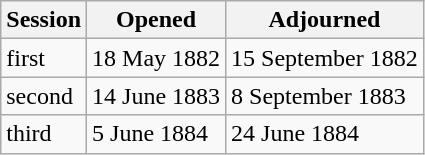<table class="wikitable">
<tr>
<th>Session</th>
<th>Opened</th>
<th>Adjourned</th>
</tr>
<tr>
<td>first</td>
<td>18 May 1882</td>
<td>15 September 1882</td>
</tr>
<tr>
<td>second</td>
<td>14 June 1883</td>
<td>8 September 1883</td>
</tr>
<tr>
<td>third</td>
<td>5 June 1884</td>
<td>24 June 1884</td>
</tr>
</table>
